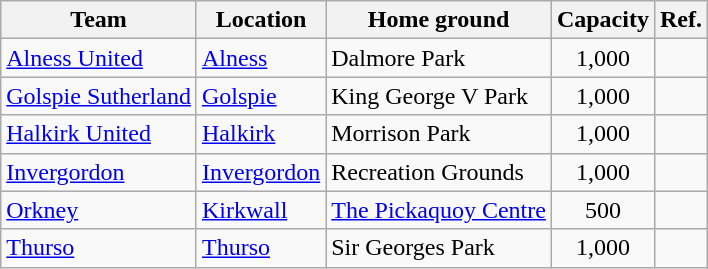<table class="wikitable sortable">
<tr>
<th>Team</th>
<th>Location</th>
<th>Home ground</th>
<th>Capacity</th>
<th>Ref.</th>
</tr>
<tr>
<td><a href='#'>Alness United</a></td>
<td><a href='#'>Alness</a></td>
<td>Dalmore Park</td>
<td align=center>1,000</td>
<td></td>
</tr>
<tr>
<td><a href='#'>Golspie Sutherland</a></td>
<td><a href='#'>Golspie</a></td>
<td>King George V Park</td>
<td align=center>1,000</td>
<td></td>
</tr>
<tr>
<td><a href='#'>Halkirk United</a></td>
<td><a href='#'>Halkirk</a></td>
<td>Morrison Park</td>
<td align=center>1,000</td>
<td></td>
</tr>
<tr>
<td><a href='#'>Invergordon</a></td>
<td><a href='#'>Invergordon</a></td>
<td>Recreation Grounds</td>
<td align=center>1,000</td>
<td></td>
</tr>
<tr>
<td><a href='#'>Orkney</a></td>
<td><a href='#'>Kirkwall</a></td>
<td><a href='#'>The Pickaquoy Centre</a></td>
<td align=center>500</td>
<td></td>
</tr>
<tr>
<td><a href='#'>Thurso</a></td>
<td><a href='#'>Thurso</a></td>
<td>Sir Georges Park</td>
<td align=center>1,000</td>
<td></td>
</tr>
</table>
